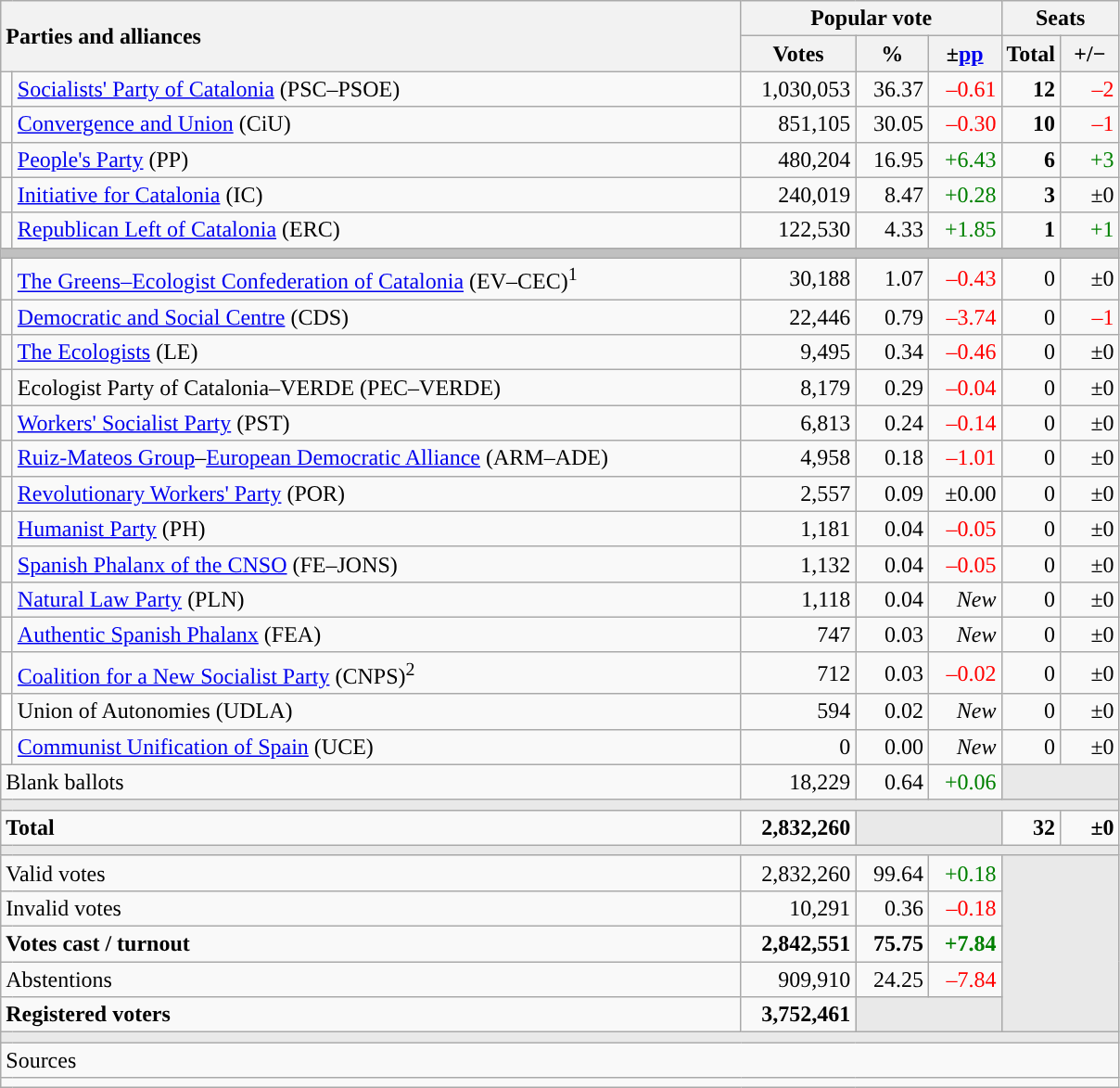<table class="wikitable" style="text-align:right;">
<tr>
<th style="text-align:left;" rowspan="2" colspan="2" width="525">Parties and alliances</th>
<th colspan="3">Popular vote</th>
<th colspan="2">Seats</th>
</tr>
<tr>
<th width="75">Votes</th>
<th width="45">%</th>
<th width="45">±<a href='#'>pp</a></th>
<th width="35">Total</th>
<th width="35">+/−</th>
</tr>
<tr>
<td width="1" style="color:inherit;background:"></td>
<td align="left"><a href='#'>Socialists' Party of Catalonia</a> (PSC–PSOE)</td>
<td>1,030,053</td>
<td>36.37</td>
<td style="color:red;">–0.61</td>
<td><strong>12</strong></td>
<td style="color:red;">–2</td>
</tr>
<tr>
<td style="color:inherit;background:"></td>
<td align="left"><a href='#'>Convergence and Union</a> (CiU)</td>
<td>851,105</td>
<td>30.05</td>
<td style="color:red;">–0.30</td>
<td><strong>10</strong></td>
<td style="color:red;">–1</td>
</tr>
<tr>
<td style="color:inherit;background:"></td>
<td align="left"><a href='#'>People's Party</a> (PP)</td>
<td>480,204</td>
<td>16.95</td>
<td style="color:green;">+6.43</td>
<td><strong>6</strong></td>
<td style="color:green;">+3</td>
</tr>
<tr>
<td style="color:inherit;background:"></td>
<td align="left"><a href='#'>Initiative for Catalonia</a> (IC)</td>
<td>240,019</td>
<td>8.47</td>
<td style="color:green;">+0.28</td>
<td><strong>3</strong></td>
<td>±0</td>
</tr>
<tr>
<td style="color:inherit;background:"></td>
<td align="left"><a href='#'>Republican Left of Catalonia</a> (ERC)</td>
<td>122,530</td>
<td>4.33</td>
<td style="color:green;">+1.85</td>
<td><strong>1</strong></td>
<td style="color:green;">+1</td>
</tr>
<tr>
<td colspan="7" bgcolor="#C0C0C0"></td>
</tr>
<tr>
<td style="color:inherit;background:"></td>
<td align="left"><a href='#'>The Greens–Ecologist Confederation of Catalonia</a> (EV–CEC)<sup>1</sup></td>
<td>30,188</td>
<td>1.07</td>
<td style="color:red;">–0.43</td>
<td>0</td>
<td>±0</td>
</tr>
<tr>
<td style="color:inherit;background:"></td>
<td align="left"><a href='#'>Democratic and Social Centre</a> (CDS)</td>
<td>22,446</td>
<td>0.79</td>
<td style="color:red;">–3.74</td>
<td>0</td>
<td style="color:red;">–1</td>
</tr>
<tr>
<td style="color:inherit;background:"></td>
<td align="left"><a href='#'>The Ecologists</a> (LE)</td>
<td>9,495</td>
<td>0.34</td>
<td style="color:red;">–0.46</td>
<td>0</td>
<td>±0</td>
</tr>
<tr>
<td style="color:inherit;background:"></td>
<td align="left">Ecologist Party of Catalonia–VERDE (PEC–VERDE)</td>
<td>8,179</td>
<td>0.29</td>
<td style="color:red;">–0.04</td>
<td>0</td>
<td>±0</td>
</tr>
<tr>
<td style="color:inherit;background:"></td>
<td align="left"><a href='#'>Workers' Socialist Party</a> (PST)</td>
<td>6,813</td>
<td>0.24</td>
<td style="color:red;">–0.14</td>
<td>0</td>
<td>±0</td>
</tr>
<tr>
<td style="color:inherit;background:"></td>
<td align="left"><a href='#'>Ruiz-Mateos Group</a>–<a href='#'>European Democratic Alliance</a> (ARM–ADE)</td>
<td>4,958</td>
<td>0.18</td>
<td style="color:red;">–1.01</td>
<td>0</td>
<td>±0</td>
</tr>
<tr>
<td style="color:inherit;background:"></td>
<td align="left"><a href='#'>Revolutionary Workers' Party</a> (POR)</td>
<td>2,557</td>
<td>0.09</td>
<td>±0.00</td>
<td>0</td>
<td>±0</td>
</tr>
<tr>
<td style="color:inherit;background:"></td>
<td align="left"><a href='#'>Humanist Party</a> (PH)</td>
<td>1,181</td>
<td>0.04</td>
<td style="color:red;">–0.05</td>
<td>0</td>
<td>±0</td>
</tr>
<tr>
<td style="color:inherit;background:"></td>
<td align="left"><a href='#'>Spanish Phalanx of the CNSO</a> (FE–JONS)</td>
<td>1,132</td>
<td>0.04</td>
<td style="color:red;">–0.05</td>
<td>0</td>
<td>±0</td>
</tr>
<tr>
<td style="color:inherit;background:"></td>
<td align="left"><a href='#'>Natural Law Party</a> (PLN)</td>
<td>1,118</td>
<td>0.04</td>
<td><em>New</em></td>
<td>0</td>
<td>±0</td>
</tr>
<tr>
<td style="color:inherit;background:"></td>
<td align="left"><a href='#'>Authentic Spanish Phalanx</a> (FEA)</td>
<td>747</td>
<td>0.03</td>
<td><em>New</em></td>
<td>0</td>
<td>±0</td>
</tr>
<tr>
<td style="color:inherit;background:"></td>
<td align="left"><a href='#'>Coalition for a New Socialist Party</a> (CNPS)<sup>2</sup></td>
<td>712</td>
<td>0.03</td>
<td style="color:red;">–0.02</td>
<td>0</td>
<td>±0</td>
</tr>
<tr>
<td bgcolor="white"></td>
<td align="left">Union of Autonomies (UDLA)</td>
<td>594</td>
<td>0.02</td>
<td><em>New</em></td>
<td>0</td>
<td>±0</td>
</tr>
<tr>
<td style="color:inherit;background:"></td>
<td align="left"><a href='#'>Communist Unification of Spain</a> (UCE)</td>
<td>0</td>
<td>0.00</td>
<td><em>New</em></td>
<td>0</td>
<td>±0</td>
</tr>
<tr>
<td align="left" colspan="2">Blank ballots</td>
<td>18,229</td>
<td>0.64</td>
<td style="color:green;">+0.06</td>
<td bgcolor="#E9E9E9" colspan="2"></td>
</tr>
<tr>
<td colspan="7" bgcolor="#E9E9E9"></td>
</tr>
<tr style="font-weight:bold;">
<td align="left" colspan="2">Total</td>
<td>2,832,260</td>
<td bgcolor="#E9E9E9" colspan="2"></td>
<td>32</td>
<td>±0</td>
</tr>
<tr>
<td colspan="7" bgcolor="#E9E9E9"></td>
</tr>
<tr>
<td align="left" colspan="2">Valid votes</td>
<td>2,832,260</td>
<td>99.64</td>
<td style="color:green;">+0.18</td>
<td bgcolor="#E9E9E9" colspan="2" rowspan="5"></td>
</tr>
<tr>
<td align="left" colspan="2">Invalid votes</td>
<td>10,291</td>
<td>0.36</td>
<td style="color:red;">–0.18</td>
</tr>
<tr style="font-weight:bold;">
<td align="left" colspan="2">Votes cast / turnout</td>
<td>2,842,551</td>
<td>75.75</td>
<td style="color:green;">+7.84</td>
</tr>
<tr>
<td align="left" colspan="2">Abstentions</td>
<td>909,910</td>
<td>24.25</td>
<td style="color:red;">–7.84</td>
</tr>
<tr style="font-weight:bold;">
<td align="left" colspan="2">Registered voters</td>
<td>3,752,461</td>
<td bgcolor="#E9E9E9" colspan="2"></td>
</tr>
<tr>
<td colspan="7" bgcolor="#E9E9E9"></td>
</tr>
<tr>
<td align="left" colspan="7">Sources</td>
</tr>
<tr>
<td colspan="7" style="text-align:left; max-width:790px;"></td>
</tr>
</table>
